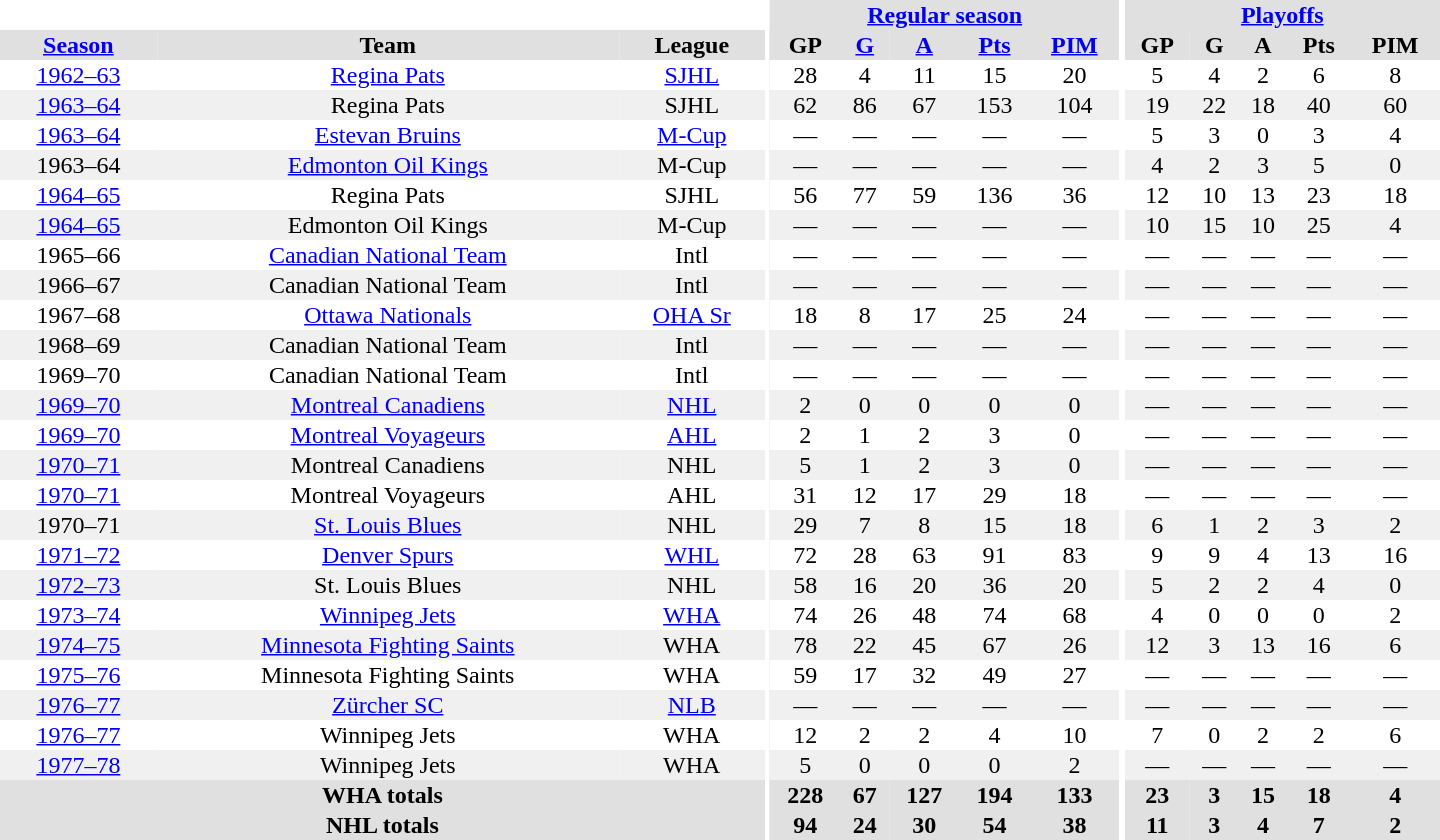<table border="0" cellpadding="1" cellspacing="0" style="text-align:center; width:60em">
<tr bgcolor="#e0e0e0">
<th colspan="3" bgcolor="#ffffff"></th>
<th rowspan="100" bgcolor="#ffffff"></th>
<th colspan="5"><a href='#'>Regular season</a></th>
<th rowspan="100" bgcolor="#ffffff"></th>
<th colspan="5"><a href='#'>Playoffs</a></th>
</tr>
<tr bgcolor="#e0e0e0">
<th><a href='#'>Season</a></th>
<th>Team</th>
<th>League</th>
<th>GP</th>
<th><a href='#'>G</a></th>
<th><a href='#'>A</a></th>
<th><a href='#'>Pts</a></th>
<th><a href='#'>PIM</a></th>
<th>GP</th>
<th>G</th>
<th>A</th>
<th>Pts</th>
<th>PIM</th>
</tr>
<tr>
<td><a href='#'>1962–63</a></td>
<td><a href='#'>Regina Pats</a></td>
<td><a href='#'>SJHL</a></td>
<td>28</td>
<td>4</td>
<td>11</td>
<td>15</td>
<td>20</td>
<td>5</td>
<td>4</td>
<td>2</td>
<td>6</td>
<td>8</td>
</tr>
<tr bgcolor="#f0f0f0">
<td><a href='#'>1963–64</a></td>
<td>Regina Pats</td>
<td>SJHL</td>
<td>62</td>
<td>86</td>
<td>67</td>
<td>153</td>
<td>104</td>
<td>19</td>
<td>22</td>
<td>18</td>
<td>40</td>
<td>60</td>
</tr>
<tr>
<td><a href='#'>1963–64</a></td>
<td><a href='#'>Estevan Bruins</a></td>
<td><a href='#'>M-Cup</a></td>
<td>—</td>
<td>—</td>
<td>—</td>
<td>—</td>
<td>—</td>
<td>5</td>
<td>3</td>
<td>0</td>
<td>3</td>
<td>4</td>
</tr>
<tr bgcolor="#f0f0f0">
<td>1963–64</td>
<td><a href='#'>Edmonton Oil Kings</a></td>
<td>M-Cup</td>
<td>—</td>
<td>—</td>
<td>—</td>
<td>—</td>
<td>—</td>
<td>4</td>
<td>2</td>
<td>3</td>
<td>5</td>
<td>0</td>
</tr>
<tr>
<td><a href='#'>1964–65</a></td>
<td>Regina Pats</td>
<td>SJHL</td>
<td>56</td>
<td>77</td>
<td>59</td>
<td>136</td>
<td>36</td>
<td>12</td>
<td>10</td>
<td>13</td>
<td>23</td>
<td>18</td>
</tr>
<tr bgcolor="#f0f0f0">
<td><a href='#'>1964–65</a></td>
<td>Edmonton Oil Kings</td>
<td>M-Cup</td>
<td>—</td>
<td>—</td>
<td>—</td>
<td>—</td>
<td>—</td>
<td>10</td>
<td>15</td>
<td>10</td>
<td>25</td>
<td>4</td>
</tr>
<tr>
<td>1965–66</td>
<td><a href='#'>Canadian National Team</a></td>
<td>Intl</td>
<td>—</td>
<td>—</td>
<td>—</td>
<td>—</td>
<td>—</td>
<td>—</td>
<td>—</td>
<td>—</td>
<td>—</td>
<td>—</td>
</tr>
<tr bgcolor="#f0f0f0">
<td>1966–67</td>
<td>Canadian National Team</td>
<td>Intl</td>
<td>—</td>
<td>—</td>
<td>—</td>
<td>—</td>
<td>—</td>
<td>—</td>
<td>—</td>
<td>—</td>
<td>—</td>
<td>—</td>
</tr>
<tr>
<td>1967–68</td>
<td><a href='#'>Ottawa Nationals</a></td>
<td><a href='#'>OHA Sr</a></td>
<td>18</td>
<td>8</td>
<td>17</td>
<td>25</td>
<td>24</td>
<td>—</td>
<td>—</td>
<td>—</td>
<td>—</td>
<td>—</td>
</tr>
<tr bgcolor="#f0f0f0">
<td>1968–69</td>
<td>Canadian National Team</td>
<td>Intl</td>
<td>—</td>
<td>—</td>
<td>—</td>
<td>—</td>
<td>—</td>
<td>—</td>
<td>—</td>
<td>—</td>
<td>—</td>
<td>—</td>
</tr>
<tr>
<td>1969–70</td>
<td>Canadian National Team</td>
<td>Intl</td>
<td>—</td>
<td>—</td>
<td>—</td>
<td>—</td>
<td>—</td>
<td>—</td>
<td>—</td>
<td>—</td>
<td>—</td>
<td>—</td>
</tr>
<tr bgcolor="#f0f0f0">
<td><a href='#'>1969–70</a></td>
<td><a href='#'>Montreal Canadiens</a></td>
<td><a href='#'>NHL</a></td>
<td>2</td>
<td>0</td>
<td>0</td>
<td>0</td>
<td>0</td>
<td>—</td>
<td>—</td>
<td>—</td>
<td>—</td>
<td>—</td>
</tr>
<tr>
<td><a href='#'>1969–70</a></td>
<td><a href='#'>Montreal Voyageurs</a></td>
<td><a href='#'>AHL</a></td>
<td>2</td>
<td>1</td>
<td>2</td>
<td>3</td>
<td>0</td>
<td>—</td>
<td>—</td>
<td>—</td>
<td>—</td>
<td>—</td>
</tr>
<tr bgcolor="#f0f0f0">
<td><a href='#'>1970–71</a></td>
<td>Montreal Canadiens</td>
<td>NHL</td>
<td>5</td>
<td>1</td>
<td>2</td>
<td>3</td>
<td>0</td>
<td>—</td>
<td>—</td>
<td>—</td>
<td>—</td>
<td>—</td>
</tr>
<tr>
<td><a href='#'>1970–71</a></td>
<td>Montreal Voyageurs</td>
<td>AHL</td>
<td>31</td>
<td>12</td>
<td>17</td>
<td>29</td>
<td>18</td>
<td>—</td>
<td>—</td>
<td>—</td>
<td>—</td>
<td>—</td>
</tr>
<tr bgcolor="#f0f0f0">
<td>1970–71</td>
<td><a href='#'>St. Louis Blues</a></td>
<td>NHL</td>
<td>29</td>
<td>7</td>
<td>8</td>
<td>15</td>
<td>18</td>
<td>6</td>
<td>1</td>
<td>2</td>
<td>3</td>
<td>2</td>
</tr>
<tr>
<td><a href='#'>1971–72</a></td>
<td><a href='#'>Denver Spurs</a></td>
<td><a href='#'>WHL</a></td>
<td>72</td>
<td>28</td>
<td>63</td>
<td>91</td>
<td>83</td>
<td>9</td>
<td>9</td>
<td>4</td>
<td>13</td>
<td>16</td>
</tr>
<tr bgcolor="#f0f0f0">
<td><a href='#'>1972–73</a></td>
<td>St. Louis Blues</td>
<td>NHL</td>
<td>58</td>
<td>16</td>
<td>20</td>
<td>36</td>
<td>20</td>
<td>5</td>
<td>2</td>
<td>2</td>
<td>4</td>
<td>0</td>
</tr>
<tr>
<td><a href='#'>1973–74</a></td>
<td><a href='#'>Winnipeg Jets</a></td>
<td><a href='#'>WHA</a></td>
<td>74</td>
<td>26</td>
<td>48</td>
<td>74</td>
<td>68</td>
<td>4</td>
<td>0</td>
<td>0</td>
<td>0</td>
<td>2</td>
</tr>
<tr bgcolor="#f0f0f0">
<td><a href='#'>1974–75</a></td>
<td><a href='#'>Minnesota Fighting Saints</a></td>
<td>WHA</td>
<td>78</td>
<td>22</td>
<td>45</td>
<td>67</td>
<td>26</td>
<td>12</td>
<td>3</td>
<td>13</td>
<td>16</td>
<td>6</td>
</tr>
<tr>
<td><a href='#'>1975–76</a></td>
<td>Minnesota Fighting Saints</td>
<td>WHA</td>
<td>59</td>
<td>17</td>
<td>32</td>
<td>49</td>
<td>27</td>
<td>—</td>
<td>—</td>
<td>—</td>
<td>—</td>
<td>—</td>
</tr>
<tr bgcolor="#f0f0f0">
<td><a href='#'>1976–77</a></td>
<td><a href='#'>Zürcher SC</a></td>
<td><a href='#'>NLB</a></td>
<td>—</td>
<td>—</td>
<td>—</td>
<td>—</td>
<td>—</td>
<td>—</td>
<td>—</td>
<td>—</td>
<td>—</td>
<td>—</td>
</tr>
<tr>
<td><a href='#'>1976–77</a></td>
<td>Winnipeg Jets</td>
<td>WHA</td>
<td>12</td>
<td>2</td>
<td>2</td>
<td>4</td>
<td>10</td>
<td>7</td>
<td>0</td>
<td>2</td>
<td>2</td>
<td>6</td>
</tr>
<tr bgcolor="#f0f0f0">
<td><a href='#'>1977–78</a></td>
<td>Winnipeg Jets</td>
<td>WHA</td>
<td>5</td>
<td>0</td>
<td>0</td>
<td>0</td>
<td>2</td>
<td>—</td>
<td>—</td>
<td>—</td>
<td>—</td>
<td>—</td>
</tr>
<tr bgcolor="#e0e0e0">
<th colspan="3">WHA totals</th>
<th>228</th>
<th>67</th>
<th>127</th>
<th>194</th>
<th>133</th>
<th>23</th>
<th>3</th>
<th>15</th>
<th>18</th>
<th>4</th>
</tr>
<tr bgcolor="#e0e0e0">
<th colspan="3">NHL totals</th>
<th>94</th>
<th>24</th>
<th>30</th>
<th>54</th>
<th>38</th>
<th>11</th>
<th>3</th>
<th>4</th>
<th>7</th>
<th>2</th>
</tr>
</table>
